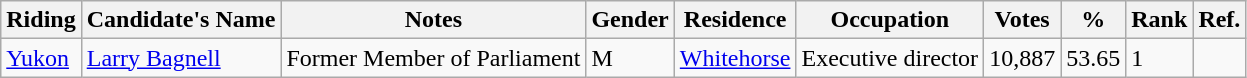<table class="wikitable sortable">
<tr>
<th>Riding</th>
<th>Candidate's Name</th>
<th>Notes</th>
<th>Gender</th>
<th>Residence</th>
<th>Occupation</th>
<th>Votes</th>
<th>%</th>
<th>Rank</th>
<th>Ref.</th>
</tr>
<tr>
<td><a href='#'>Yukon</a></td>
<td><a href='#'>Larry Bagnell</a></td>
<td>Former Member of Parliament</td>
<td>M</td>
<td><a href='#'>Whitehorse</a></td>
<td>Executive director</td>
<td>10,887</td>
<td>53.65</td>
<td>1</td>
<td></td>
</tr>
</table>
